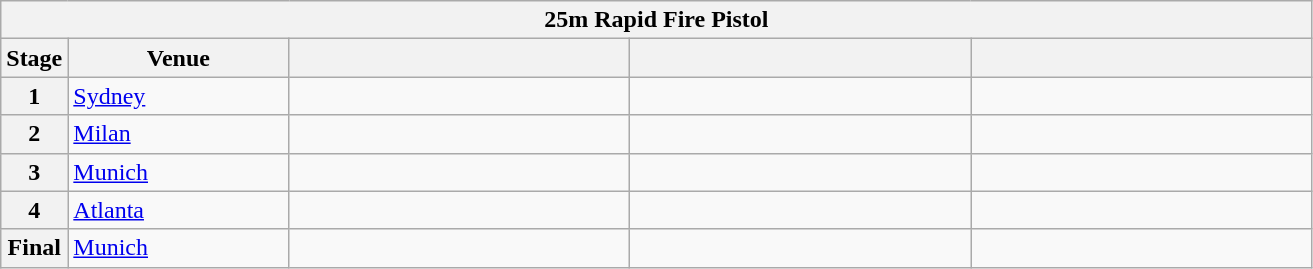<table class="wikitable">
<tr>
<th colspan="5">25m Rapid Fire Pistol</th>
</tr>
<tr>
<th>Stage</th>
<th width=140>Venue</th>
<th width=220></th>
<th width=220></th>
<th width=220></th>
</tr>
<tr>
<th>1</th>
<td> <a href='#'>Sydney</a></td>
<td></td>
<td></td>
<td></td>
</tr>
<tr>
<th>2</th>
<td> <a href='#'>Milan</a></td>
<td></td>
<td></td>
<td></td>
</tr>
<tr>
<th>3</th>
<td> <a href='#'>Munich</a></td>
<td></td>
<td></td>
<td></td>
</tr>
<tr>
<th>4</th>
<td> <a href='#'>Atlanta</a></td>
<td></td>
<td></td>
<td></td>
</tr>
<tr>
<th>Final</th>
<td> <a href='#'>Munich</a></td>
<td></td>
<td></td>
<td></td>
</tr>
</table>
